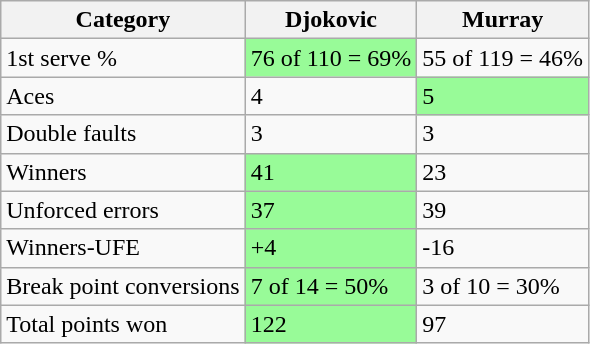<table class="wikitable">
<tr>
<th>Category</th>
<th>Djokovic</th>
<th>Murray</th>
</tr>
<tr>
<td>1st serve %</td>
<td bgcolor=98FB98>76 of 110 = 69%</td>
<td>55 of 119 = 46%</td>
</tr>
<tr>
<td>Aces</td>
<td>4</td>
<td bgcolor=98FB98>5</td>
</tr>
<tr>
<td>Double faults</td>
<td>3</td>
<td>3</td>
</tr>
<tr>
<td>Winners</td>
<td bgcolor=98FB98>41</td>
<td>23</td>
</tr>
<tr>
<td>Unforced errors</td>
<td bgcolor=98FB98>37</td>
<td>39</td>
</tr>
<tr>
<td>Winners-UFE</td>
<td bgcolor=98FB98>+4</td>
<td>-16</td>
</tr>
<tr>
<td>Break point conversions</td>
<td bgcolor=98FB98>7 of 14 = 50%</td>
<td>3 of 10 = 30%</td>
</tr>
<tr>
<td>Total points won</td>
<td bgcolor=98FB98>122</td>
<td>97</td>
</tr>
</table>
